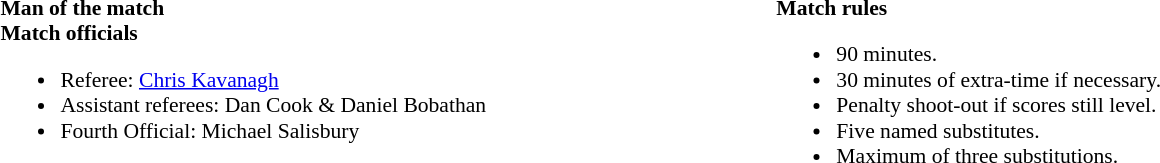<table width=82% style="font-size:90%">
<tr>
<td width=50% valign=top><br><strong>Man of the match</strong><br><strong>Match officials</strong><ul><li>Referee: <a href='#'>Chris Kavanagh</a></li><li>Assistant referees: Dan Cook & Daniel Bobathan</li><li>Fourth Official: Michael Salisbury</li></ul></td>
<td width=50% valign=top><br><strong>Match rules</strong><ul><li>90 minutes.</li><li>30 minutes of extra-time if necessary.</li><li>Penalty shoot-out if scores still level.</li><li>Five named substitutes.</li><li>Maximum of three substitutions.</li></ul></td>
</tr>
</table>
